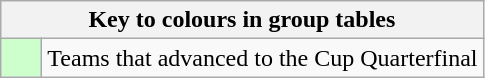<table class="wikitable" style="text-align: center;">
<tr>
<th colspan=2>Key to colours in group tables</th>
</tr>
<tr>
<td style="background:#cfc; width:20px;"></td>
<td align=left>Teams that advanced to the Cup Quarterfinal</td>
</tr>
</table>
